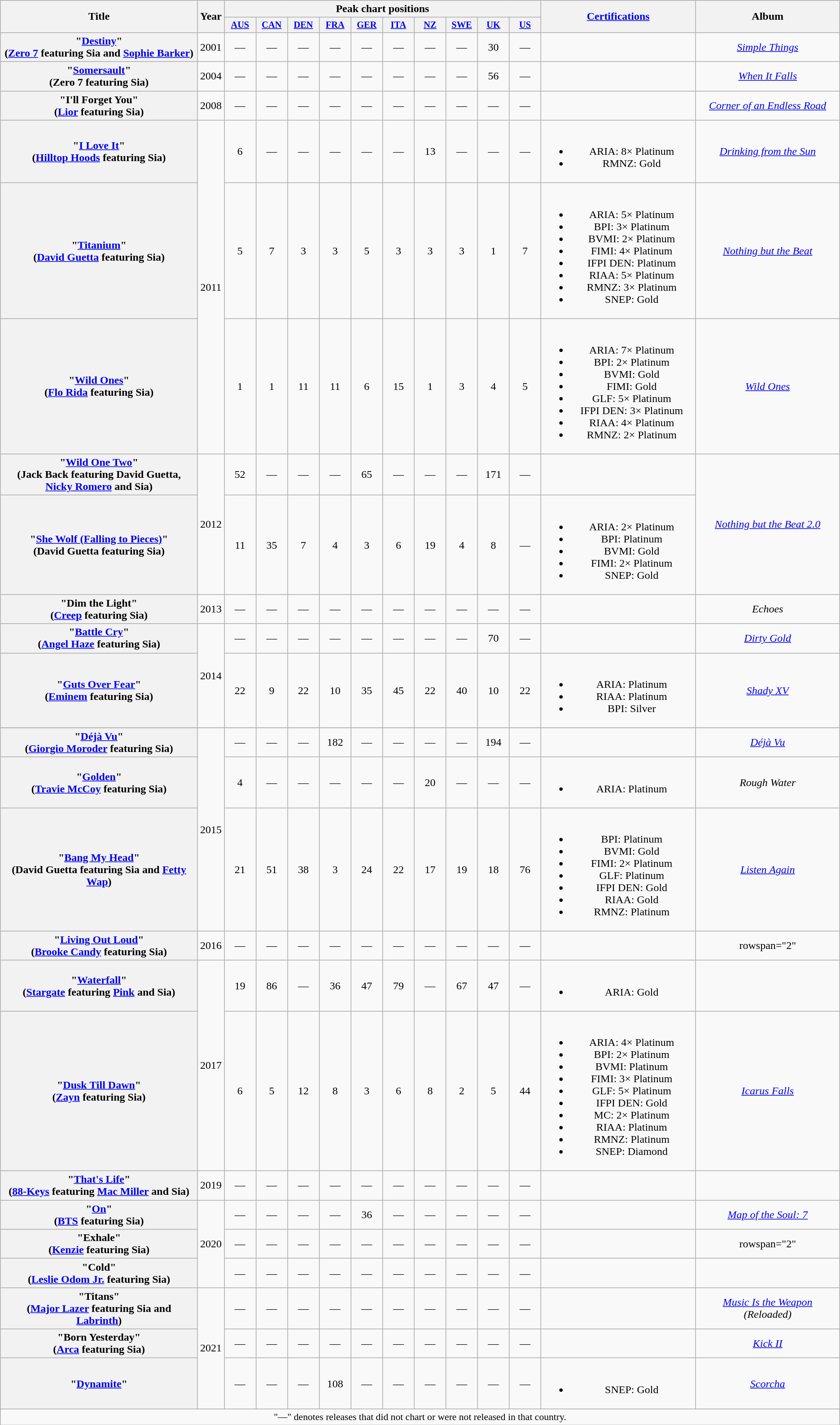<table class="wikitable plainrowheaders" style="text-align:center;">
<tr>
<th scope="col" rowspan="2" style="width:18em;">Title</th>
<th scope="col" rowspan="2" style="width:1em;">Year</th>
<th scope="col" colspan="10">Peak chart positions</th>
<th scope="col" rowspan="2" style="width:14em;"><a href='#'>Certifications</a></th>
<th scope="col" rowspan="2" style="width:13em;">Album</th>
</tr>
<tr>
<th scope="col" style="width:3em;font-size:85%;"><a href='#'>AUS</a><br></th>
<th scope="col" style="width:3em;font-size:85%;"><a href='#'>CAN</a><br></th>
<th scope="col" style="width:3em;font-size:85%;"><a href='#'>DEN</a><br></th>
<th scope="col" style="width:3em;font-size:85%;"><a href='#'>FRA</a><br></th>
<th scope="col" style="width:3em;font-size:85%;"><a href='#'>GER</a><br></th>
<th scope="col" style="width:3em;font-size:85%;"><a href='#'>ITA</a><br></th>
<th scope="col" style="width:3em;font-size:85%;"><a href='#'>NZ</a><br></th>
<th scope="col" style="width:3em;font-size:85%;"><a href='#'>SWE</a><br></th>
<th scope="col" style="width:3em;font-size:85%;"><a href='#'>UK</a><br></th>
<th scope="col" style="width:3em;font-size:85%;"><a href='#'>US</a><br></th>
</tr>
<tr>
<th scope="row">"<a href='#'>Destiny</a>"<br><span>(<a href='#'>Zero 7</a> featuring Sia and <a href='#'>Sophie Barker</a>)</span></th>
<td>2001</td>
<td>—</td>
<td>—</td>
<td>—</td>
<td>—</td>
<td>—</td>
<td>—</td>
<td>—</td>
<td>—</td>
<td>30</td>
<td>—</td>
<td></td>
<td><em><a href='#'>Simple Things</a></em></td>
</tr>
<tr>
<th scope="row">"<a href='#'>Somersault</a>"<br><span>(Zero 7 featuring Sia)</span></th>
<td>2004</td>
<td>—</td>
<td>—</td>
<td>—</td>
<td>—</td>
<td>—</td>
<td>—</td>
<td>—</td>
<td>—</td>
<td>56</td>
<td>—</td>
<td></td>
<td><em><a href='#'>When It Falls</a></em></td>
</tr>
<tr>
<th scope="row">"I'll Forget You"<br><span>(<a href='#'>Lior</a> featuring Sia)</span></th>
<td>2008</td>
<td>—</td>
<td>—</td>
<td>—</td>
<td>—</td>
<td>—</td>
<td>—</td>
<td>—</td>
<td>—</td>
<td>—</td>
<td>—</td>
<td></td>
<td><em><a href='#'>Corner of an Endless Road</a></em></td>
</tr>
<tr>
<th scope="row">"<a href='#'>I Love It</a>"<br><span>(<a href='#'>Hilltop Hoods</a> featuring Sia)</span></th>
<td rowspan="3">2011</td>
<td>6</td>
<td>—</td>
<td>—</td>
<td>—</td>
<td>—</td>
<td>—</td>
<td>13</td>
<td>—</td>
<td>—</td>
<td>—</td>
<td><br><ul><li>ARIA: 8× Platinum</li><li>RMNZ: Gold</li></ul></td>
<td><em><a href='#'>Drinking from the Sun</a></em></td>
</tr>
<tr>
<th scope="row">"<a href='#'>Titanium</a>"<br><span>(<a href='#'>David Guetta</a> featuring Sia)</span></th>
<td>5</td>
<td>7</td>
<td>3</td>
<td>3</td>
<td>5</td>
<td>3</td>
<td>3</td>
<td>3</td>
<td>1</td>
<td>7</td>
<td><br><ul><li>ARIA: 5× Platinum</li><li>BPI: 3× Platinum</li><li>BVMI: 2× Platinum</li><li>FIMI: 4× Platinum</li><li>IFPI DEN: Platinum</li><li>RIAA: 5× Platinum</li><li>RMNZ: 3× Platinum</li><li>SNEP: Gold</li></ul></td>
<td><em><a href='#'>Nothing but the Beat</a></em></td>
</tr>
<tr>
<th scope="row">"<a href='#'>Wild Ones</a>"<br><span>(<a href='#'>Flo Rida</a> featuring Sia)</span></th>
<td>1</td>
<td>1</td>
<td>11</td>
<td>11</td>
<td>6</td>
<td>15</td>
<td>1</td>
<td>3</td>
<td>4</td>
<td>5</td>
<td><br><ul><li>ARIA: 7× Platinum</li><li>BPI: 2× Platinum</li><li>BVMI: Gold</li><li>FIMI: Gold</li><li>GLF: 5× Platinum</li><li>IFPI DEN: 3× Platinum</li><li>RIAA: 4× Platinum</li><li>RMNZ: 2× Platinum</li></ul></td>
<td><em><a href='#'>Wild Ones</a></em></td>
</tr>
<tr>
<th scope="row">"<a href='#'>Wild One Two</a>"<br><span>(Jack Back featuring David Guetta, <a href='#'>Nicky Romero</a> and Sia)</span></th>
<td rowspan="2">2012</td>
<td>52</td>
<td>—</td>
<td>—</td>
<td>—</td>
<td>65</td>
<td>—</td>
<td>—</td>
<td>—</td>
<td>171</td>
<td>—</td>
<td></td>
<td rowspan="2"><em><a href='#'>Nothing but the Beat 2.0</a></em></td>
</tr>
<tr>
<th scope="row">"<a href='#'>She Wolf (Falling to Pieces)</a>" <br><span>(David Guetta featuring Sia)</span></th>
<td>11</td>
<td>35</td>
<td>7</td>
<td>4</td>
<td>3</td>
<td>6</td>
<td>19</td>
<td>4</td>
<td>8</td>
<td>—</td>
<td><br><ul><li>ARIA: 2× Platinum</li><li>BPI: Platinum</li><li>BVMI: Gold</li><li>FIMI: 2× Platinum</li><li>SNEP: Gold</li></ul></td>
</tr>
<tr>
<th scope="row">"Dim the Light" <br><span>(<a href='#'>Creep</a> featuring Sia)</span></th>
<td>2013</td>
<td>—</td>
<td>—</td>
<td>—</td>
<td>—</td>
<td>—</td>
<td>—</td>
<td>—</td>
<td>—</td>
<td>—</td>
<td>—</td>
<td></td>
<td><em>Echoes</em></td>
</tr>
<tr>
<th scope="row">"<a href='#'>Battle Cry</a>"<br><span>(<a href='#'>Angel Haze</a> featuring Sia)</span></th>
<td rowspan="2">2014</td>
<td>—</td>
<td>—</td>
<td>—</td>
<td>—</td>
<td>—</td>
<td>—</td>
<td>—</td>
<td>—</td>
<td>70</td>
<td>—</td>
<td></td>
<td><em><a href='#'>Dirty Gold</a></em></td>
</tr>
<tr>
<th scope="row">"<a href='#'>Guts Over Fear</a>"<br><span>(<a href='#'>Eminem</a> featuring Sia)</span></th>
<td>22</td>
<td>9</td>
<td>22</td>
<td>10</td>
<td>35</td>
<td>45</td>
<td>22</td>
<td>40</td>
<td>10</td>
<td>22</td>
<td><br><ul><li>ARIA: Platinum</li><li>RIAA: Platinum</li><li>BPI: Silver</li></ul></td>
<td><em><a href='#'>Shady XV</a></em></td>
</tr>
<tr>
</tr>
<tr>
<th scope="row">"<a href='#'>Déjà Vu</a>"<br><span>(<a href='#'>Giorgio Moroder</a> featuring Sia)</span></th>
<td rowspan="3">2015</td>
<td>—</td>
<td>—</td>
<td>—</td>
<td>182</td>
<td>—</td>
<td>—</td>
<td>—</td>
<td>—</td>
<td>194</td>
<td>—</td>
<td></td>
<td><em><a href='#'>Déjà Vu</a></em></td>
</tr>
<tr>
<th scope="row">"<a href='#'>Golden</a>"<br><span>(<a href='#'>Travie McCoy</a> featuring Sia)</span></th>
<td>4</td>
<td>—</td>
<td>—</td>
<td>—</td>
<td>—</td>
<td>—</td>
<td>20</td>
<td>—</td>
<td>—</td>
<td>—</td>
<td><br><ul><li>ARIA: Platinum</li></ul></td>
<td><em>Rough Water</em></td>
</tr>
<tr>
<th scope="row">"<a href='#'>Bang My Head</a>"<br><span>(David Guetta featuring Sia and <a href='#'>Fetty Wap</a>)</span></th>
<td>21</td>
<td>51</td>
<td>38</td>
<td>3</td>
<td>24</td>
<td>22</td>
<td>17</td>
<td>19</td>
<td>18</td>
<td>76</td>
<td><br><ul><li>BPI: Platinum</li><li>BVMI: Gold</li><li>FIMI: 2× Platinum</li><li>GLF: Platinum</li><li>IFPI DEN: Gold</li><li>RIAA: Gold</li><li>RMNZ: Platinum</li></ul></td>
<td><em><a href='#'>Listen Again</a></em></td>
</tr>
<tr>
<th scope="row">"<a href='#'>Living Out Loud</a>"<br><span>(<a href='#'>Brooke Candy</a> featuring Sia)</span></th>
<td>2016</td>
<td>—</td>
<td>—</td>
<td>—</td>
<td>—</td>
<td>—</td>
<td>—</td>
<td>—</td>
<td>—</td>
<td>—</td>
<td>—</td>
<td></td>
<td>rowspan="2" </td>
</tr>
<tr>
<th scope="row">"<a href='#'>Waterfall</a>" <br><span>(<a href='#'>Stargate</a> featuring <a href='#'>Pink</a> and Sia)</span></th>
<td rowspan="2">2017</td>
<td>19</td>
<td>86</td>
<td>—</td>
<td>36</td>
<td>47</td>
<td>79</td>
<td>—</td>
<td>67</td>
<td>47</td>
<td>—</td>
<td><br><ul><li>ARIA: Gold</li></ul></td>
</tr>
<tr>
<th scope="row">"<a href='#'>Dusk Till Dawn</a>" <br><span>(<a href='#'>Zayn</a> featuring Sia)</span></th>
<td>6</td>
<td>5</td>
<td>12</td>
<td>8</td>
<td>3</td>
<td>6</td>
<td>8</td>
<td>2</td>
<td>5</td>
<td>44</td>
<td><br><ul><li>ARIA: 4× Platinum</li><li>BPI: 2× Platinum</li><li>BVMI: Platinum</li><li>FIMI:  3× Platinum</li><li>GLF: 5× Platinum</li><li>IFPI DEN: Gold</li><li>MC: 2×  Platinum</li><li>RIAA: Platinum</li><li>RMNZ: Platinum</li><li>SNEP: Diamond</li></ul></td>
<td><em><a href='#'>Icarus Falls</a></em></td>
</tr>
<tr>
<th scope="row">"<a href='#'>That's Life</a>"<br><span>(<a href='#'>88-Keys</a> featuring <a href='#'>Mac Miller</a> and Sia)</span></th>
<td>2019</td>
<td>—</td>
<td>—</td>
<td>—</td>
<td>—</td>
<td>—</td>
<td>—</td>
<td>—</td>
<td>—</td>
<td>—</td>
<td>—</td>
<td></td>
<td></td>
</tr>
<tr>
<th scope="row">"<a href='#'>On</a>"<br><span>(<a href='#'>BTS</a> featuring Sia)</span></th>
<td rowspan="3">2020</td>
<td>—</td>
<td>—</td>
<td>—</td>
<td>—</td>
<td>36</td>
<td>—</td>
<td>—</td>
<td>—</td>
<td>—</td>
<td>—</td>
<td></td>
<td><em><a href='#'>Map of the Soul: 7</a></em></td>
</tr>
<tr>
<th scope="row">"Exhale"<br><span>(<a href='#'>Kenzie</a> featuring Sia)</span></th>
<td>—</td>
<td>—</td>
<td>—</td>
<td>—</td>
<td>—</td>
<td>—</td>
<td>—</td>
<td>—</td>
<td>—</td>
<td>—</td>
<td></td>
<td>rowspan="2" </td>
</tr>
<tr>
<th scope="row">"Cold"<br><span>(<a href='#'>Leslie Odom Jr.</a> featuring Sia)</span></th>
<td>—</td>
<td>—</td>
<td>—</td>
<td>—</td>
<td>—</td>
<td>—</td>
<td>—</td>
<td>—</td>
<td>—</td>
<td>—</td>
<td></td>
</tr>
<tr>
<th scope="row">"Titans"<br><span>(<a href='#'>Major Lazer</a> featuring Sia and <a href='#'>Labrinth</a>)</span></th>
<td rowspan="3">2021</td>
<td>—</td>
<td>—</td>
<td>—</td>
<td>—</td>
<td>—</td>
<td>—</td>
<td>—</td>
<td>—</td>
<td>—</td>
<td>—</td>
<td></td>
<td><em><a href='#'>Music Is the Weapon</a> (Reloaded)</em></td>
</tr>
<tr>
<th scope="row">"Born Yesterday"<br><span>(<a href='#'>Arca</a> featuring Sia)</span></th>
<td>—</td>
<td>—</td>
<td>—</td>
<td>—</td>
<td>—</td>
<td>—</td>
<td>—</td>
<td>—</td>
<td>—</td>
<td>—</td>
<td></td>
<td><em><a href='#'>Kick II</a></em></td>
</tr>
<tr>
<th scope="row">"<a href='#'>Dynamite</a>" <br></th>
<td>—</td>
<td>—</td>
<td>—</td>
<td>108</td>
<td>—</td>
<td>—</td>
<td>—</td>
<td>—</td>
<td>—</td>
<td>—</td>
<td><br><ul><li>SNEP: Gold</li></ul></td>
<td><em><a href='#'>Scorcha</a></em></td>
</tr>
<tr>
<td align="center" colspan="19" style="font-size:90%">"—" denotes releases that did not chart or were not released in that country.</td>
</tr>
</table>
